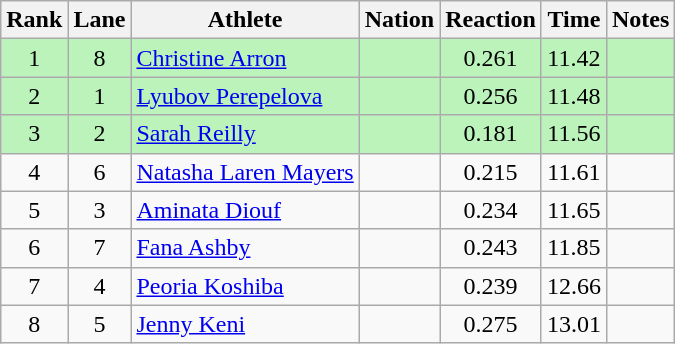<table class="wikitable sortable" style="text-align:center">
<tr>
<th>Rank</th>
<th>Lane</th>
<th>Athlete</th>
<th>Nation</th>
<th>Reaction</th>
<th>Time</th>
<th>Notes</th>
</tr>
<tr bgcolor = "bbf3bb">
<td>1</td>
<td>8</td>
<td align="left"><a href='#'>Christine Arron</a></td>
<td align="left"></td>
<td>0.261</td>
<td>11.42</td>
<td></td>
</tr>
<tr bgcolor = "bbf3bb">
<td>2</td>
<td>1</td>
<td align="left"><a href='#'>Lyubov Perepelova</a></td>
<td align="left"></td>
<td>0.256</td>
<td>11.48</td>
<td></td>
</tr>
<tr bgcolor = "bbf3bb">
<td>3</td>
<td>2</td>
<td align="left"><a href='#'>Sarah Reilly</a></td>
<td align="left"></td>
<td>0.181</td>
<td>11.56</td>
<td></td>
</tr>
<tr>
<td>4</td>
<td>6</td>
<td align="left"><a href='#'>Natasha Laren Mayers</a></td>
<td align="left"></td>
<td>0.215</td>
<td>11.61</td>
<td></td>
</tr>
<tr>
<td>5</td>
<td>3</td>
<td align="left"><a href='#'>Aminata Diouf</a></td>
<td align="left"></td>
<td>0.234</td>
<td>11.65</td>
<td></td>
</tr>
<tr>
<td>6</td>
<td>7</td>
<td align="left"><a href='#'>Fana Ashby</a></td>
<td align="left"></td>
<td>0.243</td>
<td>11.85</td>
<td></td>
</tr>
<tr>
<td>7</td>
<td>4</td>
<td align="left"><a href='#'>Peoria Koshiba</a></td>
<td align="left"></td>
<td>0.239</td>
<td>12.66</td>
<td></td>
</tr>
<tr>
<td align="center">8</td>
<td align="center">5</td>
<td align="left"><a href='#'>Jenny Keni</a></td>
<td align="left"></td>
<td align="center">0.275</td>
<td align="center">13.01</td>
<td align="center"></td>
</tr>
</table>
